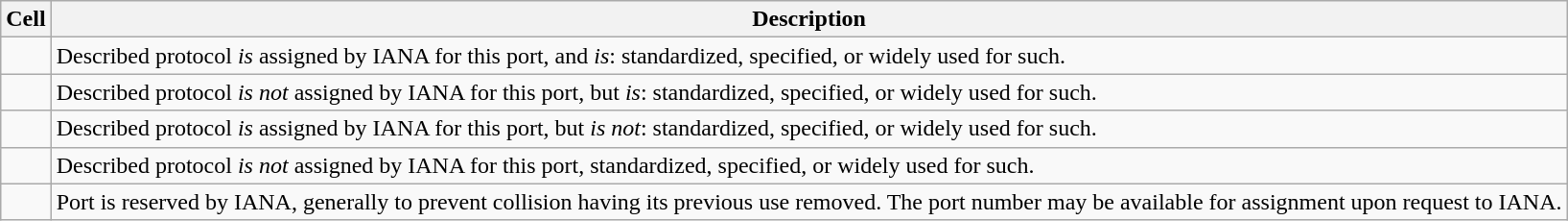<table class="wikitable">
<tr>
<th scope="col">Cell</th>
<th scope="col">Description</th>
</tr>
<tr>
<td></td>
<td>Described protocol <em>is</em> assigned by IANA for this port, and <em>is</em>: standardized, specified, or widely used for such.</td>
</tr>
<tr>
<td></td>
<td>Described protocol <em>is not</em> assigned by IANA for this port, but <em>is</em>: standardized, specified, or widely used for such.</td>
</tr>
<tr>
<td></td>
<td>Described protocol <em>is</em> assigned by IANA for this port, but <em>is not</em>: standardized, specified, or widely used for such.</td>
</tr>
<tr>
<td></td>
<td>Described protocol <em>is not</em> assigned by IANA for this port, standardized, specified, or widely used for such.</td>
</tr>
<tr>
<td></td>
<td>Port is reserved by IANA, generally to prevent collision having its previous use removed. The port number may be available for assignment upon request to IANA.</td>
</tr>
</table>
